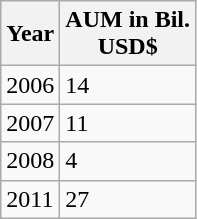<table class="wikitable">
<tr>
<th>Year</th>
<th>AUM in Bil.<br>USD$</th>
</tr>
<tr>
<td>2006</td>
<td>14</td>
</tr>
<tr>
<td>2007</td>
<td>11</td>
</tr>
<tr>
<td>2008</td>
<td>4</td>
</tr>
<tr>
<td>2011</td>
<td>27</td>
</tr>
</table>
